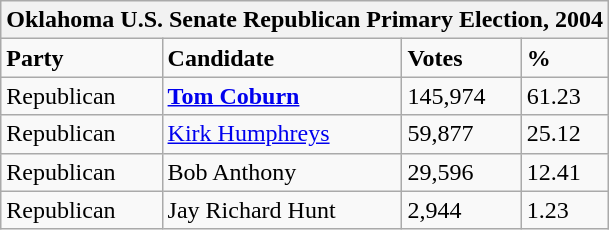<table class="wikitable">
<tr>
<th colspan="4">Oklahoma U.S. Senate Republican Primary Election, 2004</th>
</tr>
<tr>
<td><strong>Party</strong></td>
<td><strong>Candidate</strong></td>
<td><strong>Votes</strong></td>
<td><strong>%</strong></td>
</tr>
<tr>
<td>Republican</td>
<td><strong><a href='#'>Tom Coburn</a></strong></td>
<td>145,974</td>
<td>61.23</td>
</tr>
<tr>
<td>Republican</td>
<td><a href='#'>Kirk Humphreys</a></td>
<td>59,877</td>
<td>25.12</td>
</tr>
<tr>
<td>Republican</td>
<td>Bob Anthony</td>
<td>29,596</td>
<td>12.41</td>
</tr>
<tr>
<td>Republican</td>
<td>Jay Richard Hunt</td>
<td>2,944</td>
<td>1.23</td>
</tr>
</table>
